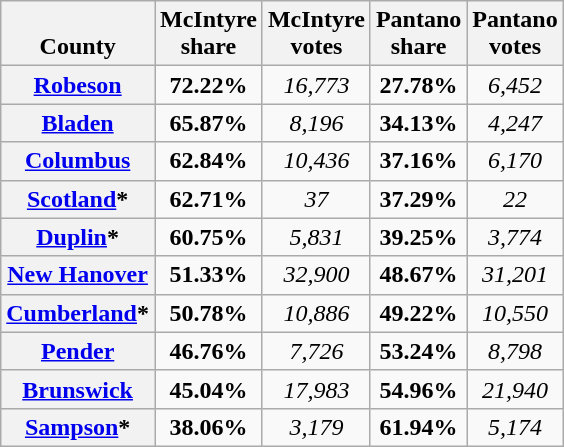<table class="wikitable sortable" style="text-align:center">
<tr valign=bottom>
<th>County</th>
<th>McIntyre<br>share</th>
<th>McIntyre<br>votes</th>
<th>Pantano<br>share</th>
<th>Pantano<br>votes</th>
</tr>
<tr>
<th><a href='#'>Robeson</a></th>
<td><strong>72.22%</strong></td>
<td><em>16,773</em></td>
<td><strong>27.78%</strong></td>
<td><em>6,452</em></td>
</tr>
<tr>
<th><a href='#'>Bladen</a></th>
<td><strong>65.87%</strong></td>
<td><em>8,196</em></td>
<td><strong>34.13%</strong></td>
<td><em>4,247</em></td>
</tr>
<tr>
<th><a href='#'>Columbus</a></th>
<td><strong>62.84%</strong></td>
<td><em>10,436</em></td>
<td><strong>37.16%</strong></td>
<td><em>6,170</em></td>
</tr>
<tr>
<th><a href='#'>Scotland</a>*</th>
<td><strong>62.71%</strong></td>
<td><em>37</em></td>
<td><strong>37.29%</strong></td>
<td><em>22</em></td>
</tr>
<tr>
<th><a href='#'>Duplin</a>*</th>
<td><strong>60.75%</strong></td>
<td><em>5,831</em></td>
<td><strong>39.25%</strong></td>
<td><em>3,774</em></td>
</tr>
<tr>
<th><a href='#'>New Hanover</a></th>
<td><strong>51.33%</strong></td>
<td><em>32,900</em></td>
<td><strong>48.67%</strong></td>
<td><em>31,201</em></td>
</tr>
<tr>
<th><a href='#'>Cumberland</a>*</th>
<td><strong>50.78%</strong></td>
<td><em>10,886</em></td>
<td><strong>49.22%</strong></td>
<td><em>10,550</em></td>
</tr>
<tr>
<th><a href='#'>Pender</a></th>
<td><strong>46.76%</strong></td>
<td><em>7,726</em></td>
<td><strong>53.24%</strong></td>
<td><em>8,798</em></td>
</tr>
<tr>
<th><a href='#'>Brunswick</a></th>
<td><strong>45.04%</strong></td>
<td><em>17,983</em></td>
<td><strong>54.96%</strong></td>
<td><em>21,940</em></td>
</tr>
<tr>
<th><a href='#'>Sampson</a>*</th>
<td><strong>38.06%</strong></td>
<td><em>3,179</em></td>
<td><strong>61.94%</strong></td>
<td><em>5,174</em></td>
</tr>
</table>
